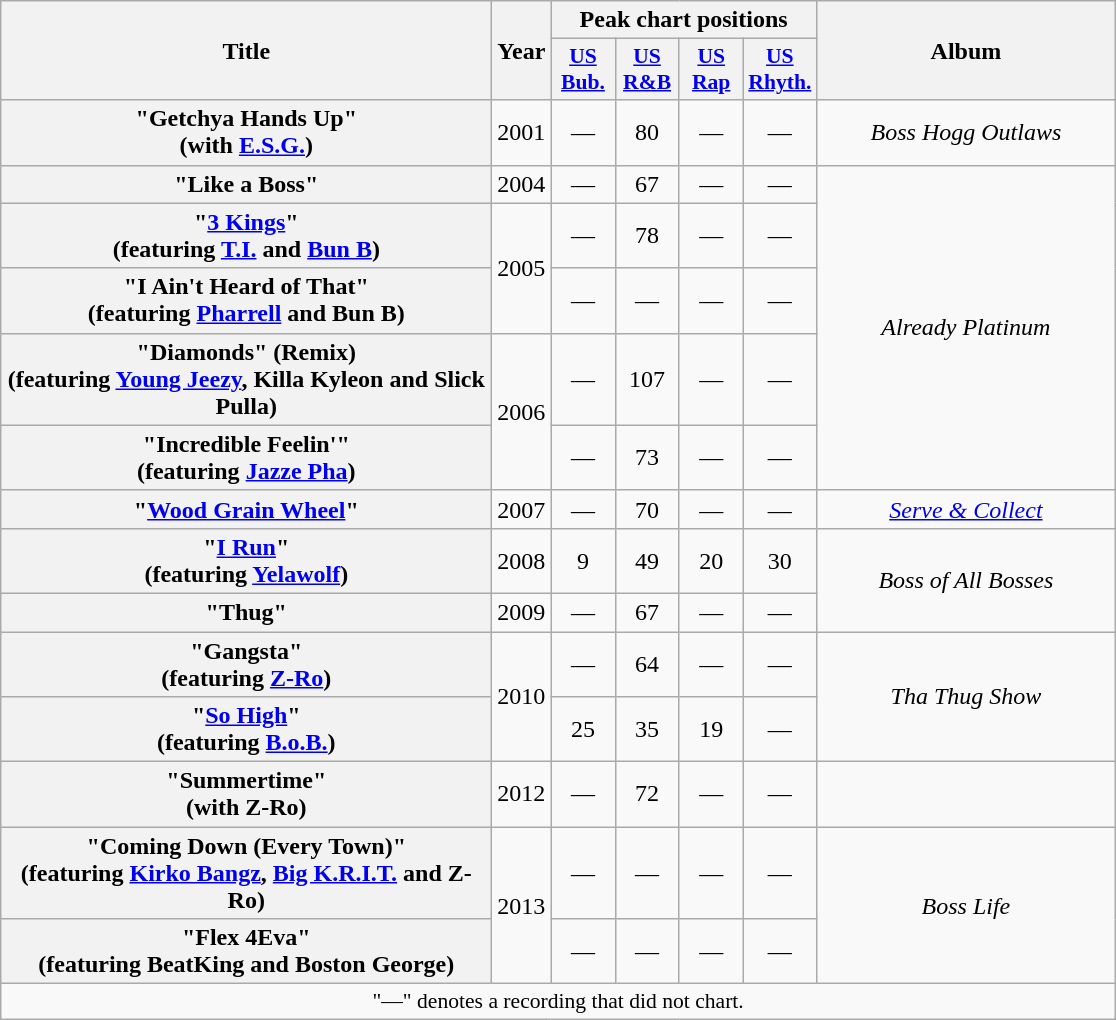<table class="wikitable plainrowheaders" style="text-align:center;">
<tr>
<th scope="col" rowspan="2" style="width:20em;">Title</th>
<th scope="col" rowspan="2" style="width:1em;">Year</th>
<th scope="col" colspan="4">Peak chart positions</th>
<th scope="col" rowspan="2" style="width:12em;">Album</th>
</tr>
<tr>
<th scope="col" style="width:2.5em;font-size:90%;"><a href='#'>US<br>Bub.</a><br></th>
<th scope="col" style="width:2.5em;font-size:90%;"><a href='#'>US<br>R&B</a><br></th>
<th scope="col" style="width:2.5em;font-size:90%;"><a href='#'>US<br>Rap</a><br></th>
<th scope="col" style="width:2.5em;font-size:90%;"><a href='#'>US<br>Rhyth.</a><br></th>
</tr>
<tr>
<th scope="row">"Getchya Hands Up"<br><span>(with <a href='#'>E.S.G.</a>)</span></th>
<td>2001</td>
<td>—</td>
<td>80</td>
<td>—</td>
<td>—</td>
<td><em>Boss Hogg Outlaws</em></td>
</tr>
<tr>
<th scope="row">"Like a Boss"</th>
<td>2004</td>
<td>—</td>
<td>67</td>
<td>—</td>
<td>—</td>
<td rowspan="5"><em>Already Platinum</em></td>
</tr>
<tr>
<th scope="row">"<a href='#'>3 Kings</a>"<br><span>(featuring <a href='#'>T.I.</a> and <a href='#'>Bun B</a>)</span></th>
<td rowspan="2">2005</td>
<td>—</td>
<td>78</td>
<td>—</td>
<td>—</td>
</tr>
<tr>
<th scope="row">"I Ain't Heard of That"<br><span>(featuring <a href='#'>Pharrell</a> and Bun B)</span></th>
<td>—</td>
<td>—</td>
<td>—</td>
<td>—</td>
</tr>
<tr>
<th scope="row">"Diamonds" (Remix)<br><span>(featuring <a href='#'>Young Jeezy</a>, Killa Kyleon and Slick Pulla)</span></th>
<td rowspan="2">2006</td>
<td>—</td>
<td>107</td>
<td>—</td>
<td>—</td>
</tr>
<tr>
<th scope="row">"Incredible Feelin'"<br><span>(featuring <a href='#'>Jazze Pha</a>)</span></th>
<td>—</td>
<td>73</td>
<td>—</td>
<td>—</td>
</tr>
<tr>
<th scope="row">"<a href='#'>Wood Grain Wheel</a>"</th>
<td>2007</td>
<td>—</td>
<td>70</td>
<td>—</td>
<td>—</td>
<td><em><a href='#'>Serve & Collect</a></em></td>
</tr>
<tr>
<th scope="row">"<a href='#'>I Run</a>"<br><span>(featuring <a href='#'>Yelawolf</a>)</span></th>
<td>2008</td>
<td>9</td>
<td>49</td>
<td>20</td>
<td>30</td>
<td rowspan="2"><em>Boss of All Bosses</em></td>
</tr>
<tr>
<th scope="row">"Thug"</th>
<td>2009</td>
<td>—</td>
<td>67</td>
<td>—</td>
<td>—</td>
</tr>
<tr>
<th scope="row">"Gangsta"<br><span>(featuring <a href='#'>Z-Ro</a>)</span></th>
<td rowspan="2">2010</td>
<td>—</td>
<td>64</td>
<td>—</td>
<td>—</td>
<td rowspan="2"><em>Tha Thug Show</em></td>
</tr>
<tr>
<th scope="row">"<a href='#'>So High</a>"<br><span>(featuring <a href='#'>B.o.B.</a>)</span></th>
<td>25</td>
<td>35</td>
<td>19</td>
<td>—</td>
</tr>
<tr>
<th scope="row">"Summertime"<br><span>(with Z-Ro)</span></th>
<td>2012</td>
<td>—</td>
<td>72</td>
<td>—</td>
<td>—</td>
<td></td>
</tr>
<tr>
<th scope="row">"Coming Down (Every Town)"<br><span>(featuring <a href='#'>Kirko Bangz</a>, <a href='#'>Big K.R.I.T.</a> and Z-Ro)</span></th>
<td rowspan="2">2013</td>
<td>—</td>
<td>—</td>
<td>—</td>
<td>—</td>
<td rowspan="2"><em>Boss Life</em></td>
</tr>
<tr>
<th scope="row">"Flex 4Eva"<br><span>(featuring BeatKing and Boston George)</span></th>
<td>—</td>
<td>—</td>
<td>—</td>
<td>—</td>
</tr>
<tr>
<td colspan="14" style="font-size:90%">"—" denotes a recording that did not chart.</td>
</tr>
</table>
